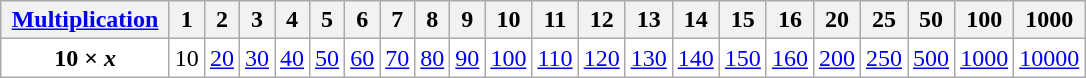<table class="wikitable" style="text-align: center; background: white">
<tr>
<th style="width:105px;"><a href='#'>Multiplication</a></th>
<th>1</th>
<th>2</th>
<th>3</th>
<th>4</th>
<th>5</th>
<th>6</th>
<th>7</th>
<th>8</th>
<th>9</th>
<th>10</th>
<th>11</th>
<th>12</th>
<th>13</th>
<th>14</th>
<th>15</th>
<th>16</th>
<th>20</th>
<th>25</th>
<th>50</th>
<th>100</th>
<th>1000</th>
</tr>
<tr>
<td><strong>10 × <em>x<strong><em></td>
<td></strong>10<strong></td>
<td><a href='#'>20</a></td>
<td><a href='#'>30</a></td>
<td><a href='#'>40</a></td>
<td><a href='#'>50</a></td>
<td><a href='#'>60</a></td>
<td><a href='#'>70</a></td>
<td><a href='#'>80</a></td>
<td><a href='#'>90</a></td>
<td><a href='#'>100</a></td>
<td><a href='#'>110</a></td>
<td><a href='#'>120</a></td>
<td><a href='#'>130</a></td>
<td><a href='#'>140</a></td>
<td><a href='#'>150</a></td>
<td><a href='#'>160</a></td>
<td><a href='#'>200</a></td>
<td><a href='#'>250</a></td>
<td><a href='#'>500</a></td>
<td><a href='#'>1000</a></td>
<td><a href='#'>10000</a></td>
</tr>
</table>
